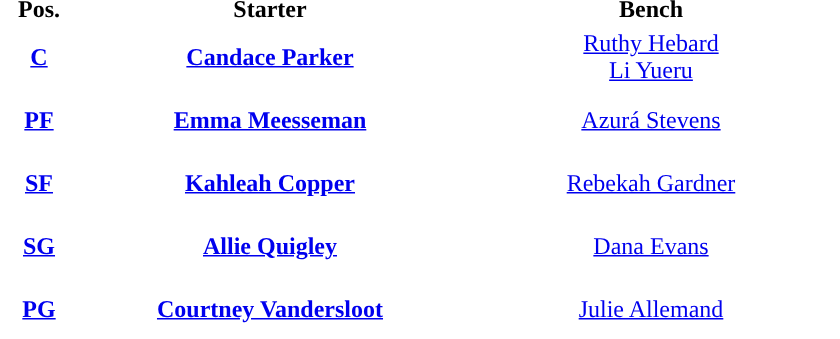<table style="text-align:center; ">
<tr>
<th width="50">Pos.</th>
<th width="250">Starter</th>
<th width="250">Bench</th>
</tr>
<tr style="height:40px; background:white; color:#092C57">
<th><a href='#'><span>C</span></a></th>
<td><strong><a href='#'>Candace Parker</a></strong></td>
<td><a href='#'>Ruthy Hebard</a><br><a href='#'>Li Yueru</a></td>
</tr>
<tr style="height:40px; background:white; color:#092C57">
<th><a href='#'><span>PF</span></a></th>
<td><strong><a href='#'>Emma Meesseman</a></strong></td>
<td><a href='#'>Azurá Stevens</a></td>
</tr>
<tr style="height:40px; background:white; color:#092C57">
<th><a href='#'><span>SF</span></a></th>
<td><strong><a href='#'>Kahleah Copper</a></strong></td>
<td><a href='#'>Rebekah Gardner</a></td>
</tr>
<tr style="height:40px; background:white; color:#092C57">
<th><a href='#'><span>SG</span></a></th>
<td><strong><a href='#'>Allie Quigley</a></strong></td>
<td><a href='#'>Dana Evans</a></td>
</tr>
<tr style="height:40px; background:white; color:#092C57">
<th><a href='#'><span>PG</span></a></th>
<td><strong><a href='#'>Courtney Vandersloot</a></strong></td>
<td><a href='#'>Julie Allemand</a></td>
</tr>
</table>
